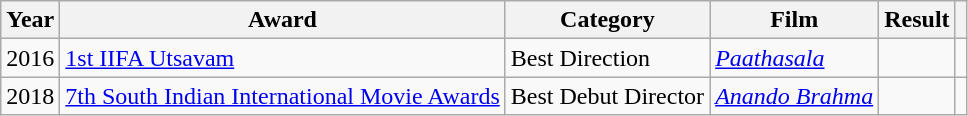<table class="wikitable sortable">
<tr>
<th>Year</th>
<th>Award</th>
<th>Category</th>
<th>Film</th>
<th>Result</th>
<th></th>
</tr>
<tr>
<td>2016</td>
<td><a href='#'>1st IIFA Utsavam</a></td>
<td>Best Direction</td>
<td><em><a href='#'>Paathasala</a></em></td>
<td></td>
<td></td>
</tr>
<tr>
<td>2018</td>
<td><a href='#'>7th South Indian International Movie Awards</a></td>
<td>Best Debut Director</td>
<td><em><a href='#'>Anando Brahma</a></em></td>
<td></td>
<td></td>
</tr>
</table>
